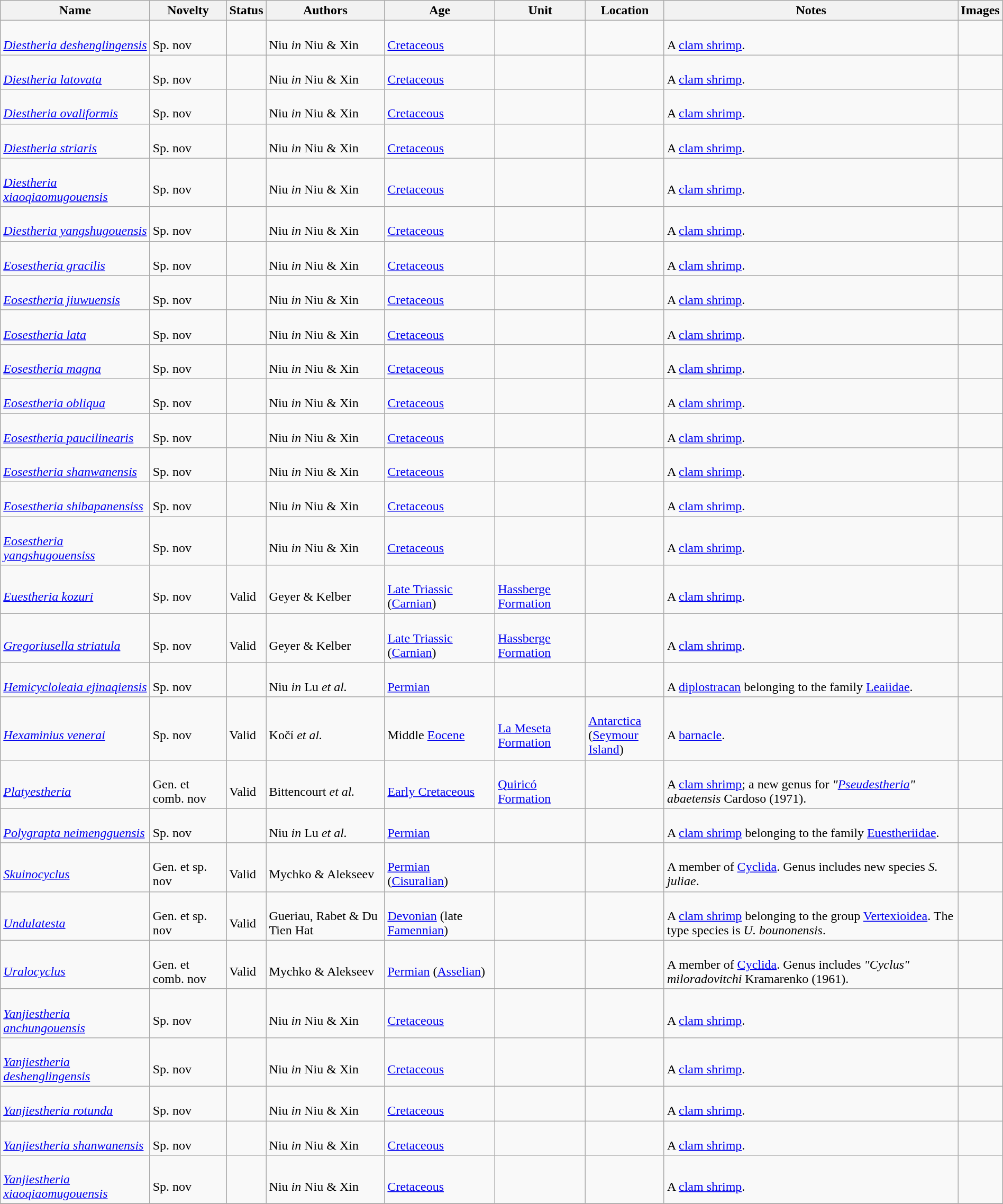<table class="wikitable sortable" align="center" width="100%">
<tr>
<th>Name</th>
<th>Novelty</th>
<th>Status</th>
<th>Authors</th>
<th>Age</th>
<th>Unit</th>
<th>Location</th>
<th>Notes</th>
<th>Images</th>
</tr>
<tr>
<td><br><em><a href='#'>Diestheria deshenglingensis</a></em></td>
<td><br>Sp. nov</td>
<td></td>
<td><br>Niu <em>in</em> Niu & Xin</td>
<td><br><a href='#'>Cretaceous</a></td>
<td></td>
<td><br></td>
<td><br>A <a href='#'>clam shrimp</a>.</td>
<td></td>
</tr>
<tr>
<td><br><em><a href='#'>Diestheria latovata</a></em></td>
<td><br>Sp. nov</td>
<td></td>
<td><br>Niu <em>in</em> Niu & Xin</td>
<td><br><a href='#'>Cretaceous</a></td>
<td></td>
<td><br></td>
<td><br>A <a href='#'>clam shrimp</a>.</td>
<td></td>
</tr>
<tr>
<td><br><em><a href='#'>Diestheria ovaliformis</a></em></td>
<td><br>Sp. nov</td>
<td></td>
<td><br>Niu <em>in</em> Niu & Xin</td>
<td><br><a href='#'>Cretaceous</a></td>
<td></td>
<td><br></td>
<td><br>A <a href='#'>clam shrimp</a>.</td>
<td></td>
</tr>
<tr>
<td><br><em><a href='#'>Diestheria striaris</a></em></td>
<td><br>Sp. nov</td>
<td></td>
<td><br>Niu <em>in</em> Niu & Xin</td>
<td><br><a href='#'>Cretaceous</a></td>
<td></td>
<td><br></td>
<td><br>A <a href='#'>clam shrimp</a>.</td>
<td></td>
</tr>
<tr>
<td><br><em><a href='#'>Diestheria xiaoqiaomugouensis</a></em></td>
<td><br>Sp. nov</td>
<td></td>
<td><br>Niu <em>in</em> Niu & Xin</td>
<td><br><a href='#'>Cretaceous</a></td>
<td></td>
<td><br></td>
<td><br>A <a href='#'>clam shrimp</a>.</td>
<td></td>
</tr>
<tr>
<td><br><em><a href='#'>Diestheria yangshugouensis</a></em></td>
<td><br>Sp. nov</td>
<td></td>
<td><br>Niu <em>in</em> Niu & Xin</td>
<td><br><a href='#'>Cretaceous</a></td>
<td></td>
<td><br></td>
<td><br>A <a href='#'>clam shrimp</a>.</td>
<td></td>
</tr>
<tr>
<td><br><em><a href='#'>Eosestheria gracilis</a></em></td>
<td><br>Sp. nov</td>
<td></td>
<td><br>Niu <em>in</em> Niu & Xin</td>
<td><br><a href='#'>Cretaceous</a></td>
<td></td>
<td><br></td>
<td><br>A <a href='#'>clam shrimp</a>.</td>
<td></td>
</tr>
<tr>
<td><br><em><a href='#'>Eosestheria jiuwuensis</a></em></td>
<td><br>Sp. nov</td>
<td></td>
<td><br>Niu <em>in</em> Niu & Xin</td>
<td><br><a href='#'>Cretaceous</a></td>
<td></td>
<td><br></td>
<td><br>A <a href='#'>clam shrimp</a>.</td>
<td></td>
</tr>
<tr>
<td><br><em><a href='#'>Eosestheria lata</a></em></td>
<td><br>Sp. nov</td>
<td></td>
<td><br>Niu <em>in</em> Niu & Xin</td>
<td><br><a href='#'>Cretaceous</a></td>
<td></td>
<td><br></td>
<td><br>A <a href='#'>clam shrimp</a>.</td>
<td></td>
</tr>
<tr>
<td><br><em><a href='#'>Eosestheria magna</a></em></td>
<td><br>Sp. nov</td>
<td></td>
<td><br>Niu <em>in</em> Niu & Xin</td>
<td><br><a href='#'>Cretaceous</a></td>
<td></td>
<td><br></td>
<td><br>A <a href='#'>clam shrimp</a>.</td>
<td></td>
</tr>
<tr>
<td><br><em><a href='#'>Eosestheria obliqua</a></em></td>
<td><br>Sp. nov</td>
<td></td>
<td><br>Niu <em>in</em> Niu & Xin</td>
<td><br><a href='#'>Cretaceous</a></td>
<td></td>
<td><br></td>
<td><br>A <a href='#'>clam shrimp</a>.</td>
<td></td>
</tr>
<tr>
<td><br><em><a href='#'>Eosestheria paucilinearis</a></em></td>
<td><br>Sp. nov</td>
<td></td>
<td><br>Niu <em>in</em> Niu & Xin</td>
<td><br><a href='#'>Cretaceous</a></td>
<td></td>
<td><br></td>
<td><br>A <a href='#'>clam shrimp</a>.</td>
<td></td>
</tr>
<tr>
<td><br><em><a href='#'>Eosestheria shanwanensis</a></em></td>
<td><br>Sp. nov</td>
<td></td>
<td><br>Niu <em>in</em> Niu & Xin</td>
<td><br><a href='#'>Cretaceous</a></td>
<td></td>
<td><br></td>
<td><br>A <a href='#'>clam shrimp</a>.</td>
<td></td>
</tr>
<tr>
<td><br><em><a href='#'>Eosestheria shibapanensiss</a></em></td>
<td><br>Sp. nov</td>
<td></td>
<td><br>Niu <em>in</em> Niu & Xin</td>
<td><br><a href='#'>Cretaceous</a></td>
<td></td>
<td><br></td>
<td><br>A <a href='#'>clam shrimp</a>.</td>
<td></td>
</tr>
<tr>
<td><br><em><a href='#'>Eosestheria yangshugouensiss</a></em></td>
<td><br>Sp. nov</td>
<td></td>
<td><br>Niu <em>in</em> Niu & Xin</td>
<td><br><a href='#'>Cretaceous</a></td>
<td></td>
<td><br></td>
<td><br>A <a href='#'>clam shrimp</a>.</td>
<td></td>
</tr>
<tr>
<td><br><em><a href='#'>Euestheria kozuri</a></em></td>
<td><br>Sp. nov</td>
<td><br>Valid</td>
<td><br>Geyer & Kelber</td>
<td><br><a href='#'>Late Triassic</a> (<a href='#'>Carnian</a>)</td>
<td><br><a href='#'>Hassberge Formation</a></td>
<td><br></td>
<td><br>A <a href='#'>clam shrimp</a>.</td>
<td></td>
</tr>
<tr>
<td><br><em><a href='#'>Gregoriusella striatula</a></em></td>
<td><br>Sp. nov</td>
<td><br>Valid</td>
<td><br>Geyer & Kelber</td>
<td><br><a href='#'>Late Triassic</a> (<a href='#'>Carnian</a>)</td>
<td><br><a href='#'>Hassberge Formation</a></td>
<td><br></td>
<td><br>A <a href='#'>clam shrimp</a>.</td>
<td></td>
</tr>
<tr>
<td><br><em><a href='#'>Hemicycloleaia ejinaqiensis</a></em></td>
<td><br>Sp. nov</td>
<td></td>
<td><br>Niu <em>in</em> Lu <em>et al.</em></td>
<td><br><a href='#'>Permian</a></td>
<td></td>
<td><br></td>
<td><br>A <a href='#'>diplostracan</a> belonging to the family <a href='#'>Leaiidae</a>.</td>
<td></td>
</tr>
<tr>
<td><br><em><a href='#'>Hexaminius venerai</a></em></td>
<td><br>Sp. nov</td>
<td><br>Valid</td>
<td><br>Kočí <em>et al.</em></td>
<td><br>Middle <a href='#'>Eocene</a></td>
<td><br><a href='#'>La Meseta Formation</a></td>
<td><br><a href='#'>Antarctica</a><br>(<a href='#'>Seymour Island</a>)</td>
<td><br>A <a href='#'>barnacle</a>.</td>
<td></td>
</tr>
<tr>
<td><br><em><a href='#'>Platyestheria</a></em></td>
<td><br>Gen. et comb. nov</td>
<td><br>Valid</td>
<td><br>Bittencourt <em>et al.</em></td>
<td><br><a href='#'>Early Cretaceous</a></td>
<td><br><a href='#'>Quiricó Formation</a></td>
<td><br></td>
<td><br>A <a href='#'>clam shrimp</a>; a new genus for <em>"<a href='#'>Pseudestheria</a>" abaetensis</em> Cardoso (1971).</td>
<td></td>
</tr>
<tr>
<td><br><em><a href='#'>Polygrapta neimengguensis</a></em></td>
<td><br>Sp. nov</td>
<td></td>
<td><br>Niu <em>in</em> Lu <em>et al.</em></td>
<td><br><a href='#'>Permian</a></td>
<td></td>
<td><br></td>
<td><br>A <a href='#'>clam shrimp</a> belonging to the family <a href='#'>Euestheriidae</a>.</td>
<td></td>
</tr>
<tr>
<td><br><em><a href='#'>Skuinocyclus</a></em></td>
<td><br>Gen. et sp. nov</td>
<td><br>Valid</td>
<td><br>Mychko & Alekseev</td>
<td><br><a href='#'>Permian</a> (<a href='#'>Cisuralian</a>)</td>
<td></td>
<td><br></td>
<td><br>A member of <a href='#'>Cyclida</a>. Genus includes new species <em>S. juliae</em>.</td>
<td></td>
</tr>
<tr>
<td><br><em><a href='#'>Undulatesta</a></em></td>
<td><br>Gen. et sp. nov</td>
<td><br>Valid</td>
<td><br>Gueriau, Rabet & Du Tien Hat</td>
<td><br><a href='#'>Devonian</a> (late <a href='#'>Famennian</a>)</td>
<td></td>
<td><br></td>
<td><br>A <a href='#'>clam shrimp</a> belonging to the group <a href='#'>Vertexioidea</a>. The type species is <em>U. bounonensis</em>.</td>
<td></td>
</tr>
<tr>
<td><br><em><a href='#'>Uralocyclus</a></em></td>
<td><br>Gen. et comb. nov</td>
<td><br>Valid</td>
<td><br>Mychko & Alekseev</td>
<td><br><a href='#'>Permian</a> (<a href='#'>Asselian</a>)</td>
<td></td>
<td><br></td>
<td><br>A member of <a href='#'>Cyclida</a>. Genus includes <em>"Cyclus" miloradovitchi</em> Kramarenko (1961).</td>
<td></td>
</tr>
<tr>
<td><br><em><a href='#'>Yanjiestheria anchungouensis</a></em></td>
<td><br>Sp. nov</td>
<td></td>
<td><br>Niu <em>in</em> Niu & Xin</td>
<td><br><a href='#'>Cretaceous</a></td>
<td></td>
<td><br></td>
<td><br>A <a href='#'>clam shrimp</a>.</td>
<td></td>
</tr>
<tr>
<td><br><em><a href='#'>Yanjiestheria deshenglingensis</a></em></td>
<td><br>Sp. nov</td>
<td></td>
<td><br>Niu <em>in</em> Niu & Xin</td>
<td><br><a href='#'>Cretaceous</a></td>
<td></td>
<td><br></td>
<td><br>A <a href='#'>clam shrimp</a>.</td>
<td></td>
</tr>
<tr>
<td><br><em><a href='#'>Yanjiestheria rotunda</a></em></td>
<td><br>Sp. nov</td>
<td></td>
<td><br>Niu <em>in</em> Niu & Xin</td>
<td><br><a href='#'>Cretaceous</a></td>
<td></td>
<td><br></td>
<td><br>A <a href='#'>clam shrimp</a>.</td>
<td></td>
</tr>
<tr>
<td><br><em><a href='#'>Yanjiestheria shanwanensis</a></em></td>
<td><br>Sp. nov</td>
<td></td>
<td><br>Niu <em>in</em> Niu & Xin</td>
<td><br><a href='#'>Cretaceous</a></td>
<td></td>
<td><br></td>
<td><br>A <a href='#'>clam shrimp</a>.</td>
<td></td>
</tr>
<tr>
<td><br><em><a href='#'>Yanjiestheria xiaoqiaomugouensis</a></em></td>
<td><br>Sp. nov</td>
<td></td>
<td><br>Niu <em>in</em> Niu & Xin</td>
<td><br><a href='#'>Cretaceous</a></td>
<td></td>
<td><br></td>
<td><br>A <a href='#'>clam shrimp</a>.</td>
<td></td>
</tr>
<tr>
</tr>
</table>
